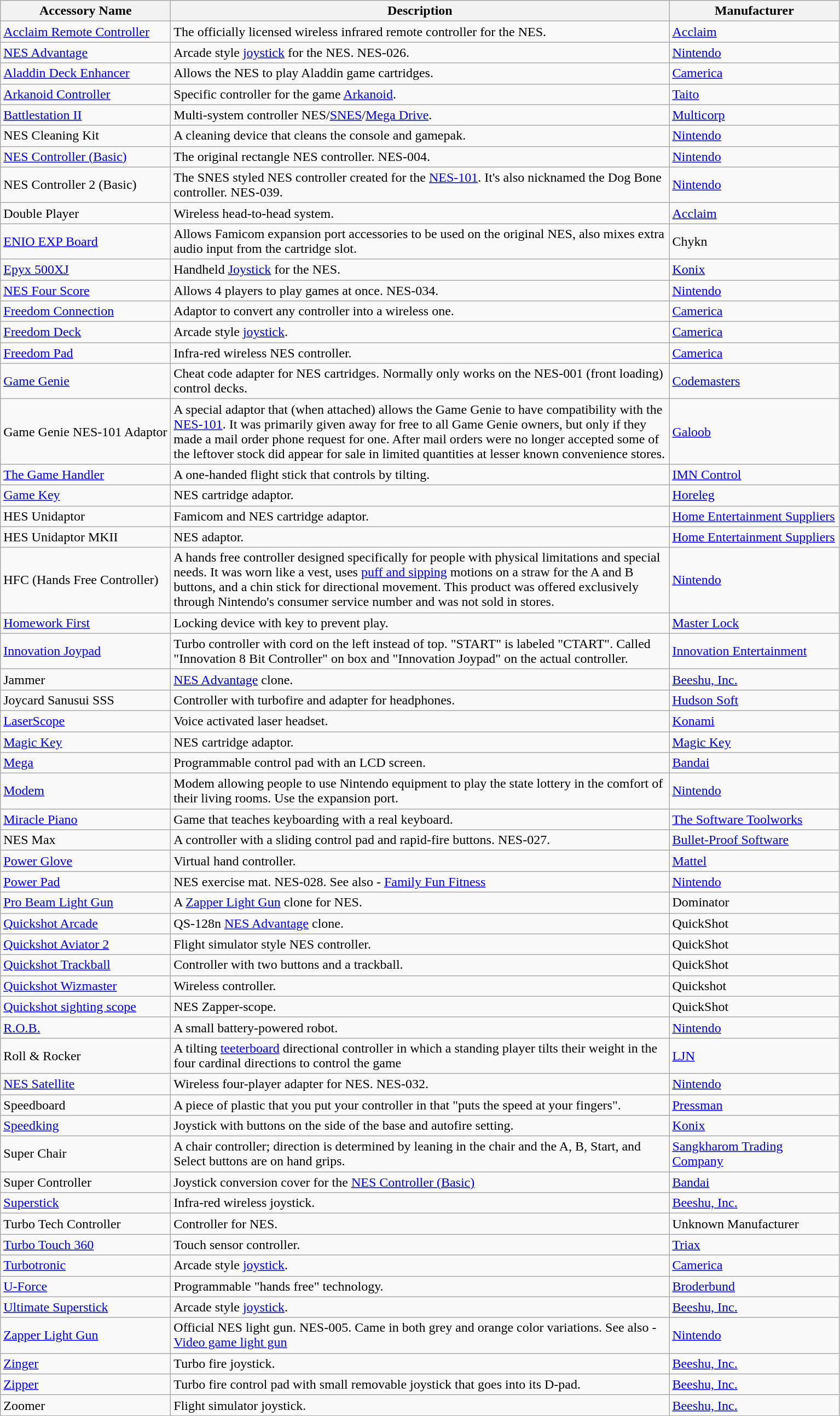<table class="wikitable sortable">
<tr>
<th width="200">Accessory Name</th>
<th width="600">Description</th>
<th width="200">Manufacturer</th>
</tr>
<tr>
<td><a href='#'>Acclaim Remote Controller</a></td>
<td>The officially licensed wireless infrared remote controller for the NES.</td>
<td><a href='#'>Acclaim</a></td>
</tr>
<tr>
<td><a href='#'>NES Advantage</a></td>
<td>Arcade style <a href='#'>joystick</a> for the NES. NES-026.</td>
<td><a href='#'>Nintendo</a></td>
</tr>
<tr>
<td><a href='#'>Aladdin Deck Enhancer</a></td>
<td>Allows the NES to play Aladdin game cartridges.</td>
<td><a href='#'>Camerica</a></td>
</tr>
<tr>
<td><a href='#'>Arkanoid Controller</a></td>
<td>Specific controller for the game <a href='#'>Arkanoid</a>.</td>
<td><a href='#'>Taito</a></td>
</tr>
<tr>
<td><a href='#'>Battlestation II</a></td>
<td>Multi-system controller NES/<a href='#'>SNES</a>/<a href='#'>Mega Drive</a>.</td>
<td><a href='#'>Multicorp</a></td>
</tr>
<tr>
<td>NES Cleaning Kit</td>
<td>A cleaning device that cleans the console and gamepak.</td>
<td><a href='#'>Nintendo</a></td>
</tr>
<tr>
<td><a href='#'>NES Controller (Basic)</a></td>
<td>The original rectangle NES controller. NES-004.</td>
<td><a href='#'>Nintendo</a></td>
</tr>
<tr>
<td>NES Controller 2 (Basic)</td>
<td>The SNES styled NES controller created for the <a href='#'>NES-101</a>. It's also nicknamed the Dog Bone controller. NES-039.</td>
<td><a href='#'>Nintendo</a></td>
</tr>
<tr>
<td>Double Player</td>
<td>Wireless head-to-head system.</td>
<td><a href='#'>Acclaim</a></td>
</tr>
<tr>
<td><a href='#'>ENIO EXP Board</a></td>
<td>Allows Famicom expansion port accessories to be used on the original NES, also mixes extra audio input from the cartridge slot.</td>
<td>Chykn</td>
</tr>
<tr>
<td><a href='#'>Epyx 500XJ</a></td>
<td>Handheld <a href='#'>Joystick</a> for the NES.</td>
<td><a href='#'>Konix</a></td>
</tr>
<tr>
<td><a href='#'>NES Four Score</a></td>
<td>Allows 4 players to play games at once. NES-034.</td>
<td><a href='#'>Nintendo</a></td>
</tr>
<tr>
<td><a href='#'>Freedom Connection</a></td>
<td>Adaptor to convert any controller into a wireless one.</td>
<td><a href='#'>Camerica</a></td>
</tr>
<tr>
<td><a href='#'>Freedom Deck</a></td>
<td>Arcade style <a href='#'>joystick</a>.</td>
<td><a href='#'>Camerica</a></td>
</tr>
<tr>
<td><a href='#'>Freedom Pad</a></td>
<td>Infra-red wireless NES controller.</td>
<td><a href='#'>Camerica</a></td>
</tr>
<tr>
<td><a href='#'>Game Genie</a></td>
<td>Cheat code adapter for NES cartridges. Normally only works on the NES-001 (front loading) control decks.</td>
<td><a href='#'>Codemasters</a></td>
</tr>
<tr>
<td>Game Genie NES-101 Adaptor</td>
<td>A special adaptor that (when attached) allows the Game Genie to have compatibility with the <a href='#'>NES-101</a>. It was primarily given away for free to all Game Genie owners, but only if they made a mail order phone request for one. After mail orders were no longer accepted some of the leftover stock did appear for sale in limited quantities at lesser known convenience stores.</td>
<td><a href='#'>Galoob</a></td>
</tr>
<tr>
<td><a href='#'>The Game Handler</a></td>
<td>A one-handed flight stick that controls by tilting.</td>
<td><a href='#'>IMN Control</a></td>
</tr>
<tr>
<td><a href='#'>Game Key</a></td>
<td>NES cartridge adaptor.</td>
<td><a href='#'>Horeleg</a></td>
</tr>
<tr>
<td>HES Unidaptor</td>
<td>Famicom and NES cartridge adaptor.</td>
<td><a href='#'>Home Entertainment Suppliers</a></td>
</tr>
<tr>
<td>HES Unidaptor MKII</td>
<td>NES adaptor.</td>
<td><a href='#'>Home Entertainment Suppliers</a></td>
</tr>
<tr>
<td>HFC (Hands Free Controller) </td>
<td>A hands free controller designed specifically for people with physical limitations and special needs. It was worn like a vest, uses <a href='#'>puff and sipping</a> motions on a straw for the A and B buttons, and a chin stick for directional movement. This product was offered exclusively through Nintendo's consumer service number and was not sold in stores.</td>
<td><a href='#'>Nintendo</a></td>
</tr>
<tr>
<td><a href='#'>Homework First</a></td>
<td>Locking device with key to prevent play.</td>
<td><a href='#'>Master Lock</a></td>
</tr>
<tr>
<td><a href='#'>Innovation Joypad</a></td>
<td>Turbo controller with cord on the left instead of top. "START" is labeled "CTART". Called "Innovation 8 Bit Controller" on box and "Innovation Joypad" on the actual controller.</td>
<td><a href='#'>Innovation Entertainment</a></td>
</tr>
<tr>
<td>Jammer</td>
<td><a href='#'>NES Advantage</a> clone.</td>
<td><a href='#'>Beeshu, Inc.</a></td>
</tr>
<tr>
<td>Joycard Sanusui SSS</td>
<td>Controller with turbofire and adapter for headphones.</td>
<td><a href='#'>Hudson Soft</a></td>
</tr>
<tr>
<td><a href='#'>LaserScope</a></td>
<td>Voice activated laser headset.</td>
<td><a href='#'>Konami</a></td>
</tr>
<tr>
<td><a href='#'>Magic Key</a></td>
<td>NES cartridge adaptor.</td>
<td><a href='#'>Magic Key</a></td>
</tr>
<tr>
<td><a href='#'>Mega</a></td>
<td>Programmable control pad with an LCD screen.</td>
<td><a href='#'>Bandai</a></td>
</tr>
<tr>
<td><a href='#'>Modem</a></td>
<td>Modem allowing people to use Nintendo equipment to play the state lottery in the comfort of their living rooms. Use the expansion port.</td>
<td><a href='#'>Nintendo</a></td>
</tr>
<tr>
<td><a href='#'>Miracle Piano</a></td>
<td>Game that teaches keyboarding with a real keyboard.</td>
<td><a href='#'>The Software Toolworks</a></td>
</tr>
<tr>
<td>NES Max</td>
<td>A controller with a sliding control pad and rapid-fire buttons. NES-027.</td>
<td><a href='#'>Bullet-Proof Software</a></td>
</tr>
<tr>
<td><a href='#'>Power Glove</a></td>
<td>Virtual hand controller.</td>
<td><a href='#'>Mattel</a></td>
</tr>
<tr>
<td><a href='#'>Power Pad</a></td>
<td>NES exercise mat. NES-028. See also - <a href='#'>Family Fun Fitness</a></td>
<td><a href='#'>Nintendo</a></td>
</tr>
<tr>
<td><a href='#'>Pro Beam Light Gun</a></td>
<td>A <a href='#'>Zapper Light Gun</a> clone for NES.</td>
<td>Dominator</td>
</tr>
<tr>
<td><a href='#'>Quickshot Arcade</a></td>
<td>QS-128n <a href='#'>NES Advantage</a> clone.</td>
<td>QuickShot</td>
</tr>
<tr>
<td><a href='#'>Quickshot Aviator 2</a></td>
<td>Flight simulator style NES controller.</td>
<td>QuickShot</td>
</tr>
<tr>
<td><a href='#'>Quickshot Trackball</a></td>
<td>Controller with two buttons and a trackball.</td>
<td>QuickShot</td>
</tr>
<tr>
<td><a href='#'>Quickshot Wizmaster</a></td>
<td>Wireless controller.</td>
<td>Quickshot</td>
</tr>
<tr>
<td><a href='#'>Quickshot sighting scope</a></td>
<td>NES Zapper-scope.</td>
<td>QuickShot</td>
</tr>
<tr>
<td><a href='#'>R.O.B.</a></td>
<td>A small battery-powered robot.</td>
<td><a href='#'>Nintendo</a></td>
</tr>
<tr>
<td>Roll & Rocker</td>
<td>A tilting <a href='#'>teeterboard</a> directional controller in which a standing player tilts their weight in the four cardinal directions to control the game</td>
<td><a href='#'>LJN</a></td>
</tr>
<tr>
<td><a href='#'>NES Satellite</a></td>
<td>Wireless four-player adapter for NES. NES-032.</td>
<td><a href='#'>Nintendo</a></td>
</tr>
<tr>
<td>Speedboard</td>
<td>A piece of plastic that you put your controller in that "puts the speed at your fingers".</td>
<td><a href='#'>Pressman</a></td>
</tr>
<tr>
<td><a href='#'>Speedking</a></td>
<td>Joystick with buttons on the side of the base and autofire setting.</td>
<td><a href='#'>Konix</a></td>
</tr>
<tr>
<td>Super Chair</td>
<td>A chair controller; direction is determined by leaning in the chair and the A, B, Start, and Select buttons are on hand grips.</td>
<td><a href='#'>Sangkharom Trading Company</a></td>
</tr>
<tr>
<td>Super Controller</td>
<td>Joystick conversion cover for the <a href='#'>NES Controller (Basic)</a></td>
<td><a href='#'>Bandai</a></td>
</tr>
<tr>
<td><a href='#'>Superstick</a></td>
<td>Infra-red wireless joystick.</td>
<td><a href='#'>Beeshu, Inc.</a></td>
</tr>
<tr>
<td>Turbo Tech Controller</td>
<td>Controller for NES.</td>
<td>Unknown Manufacturer</td>
</tr>
<tr>
<td><a href='#'>Turbo Touch 360</a></td>
<td>Touch sensor controller.</td>
<td><a href='#'>Triax</a></td>
</tr>
<tr>
<td><a href='#'>Turbotronic</a></td>
<td>Arcade style <a href='#'>joystick</a>.</td>
<td><a href='#'>Camerica</a></td>
</tr>
<tr>
<td><a href='#'>U-Force</a></td>
<td>Programmable "hands free" technology.</td>
<td><a href='#'>Broderbund</a></td>
</tr>
<tr>
<td><a href='#'>Ultimate Superstick</a></td>
<td>Arcade style <a href='#'>joystick</a>.</td>
<td><a href='#'>Beeshu, Inc.</a></td>
</tr>
<tr>
<td><a href='#'>Zapper Light Gun</a></td>
<td>Official NES light gun. NES-005. Came in both grey and orange color variations. See also - <a href='#'>Video game light gun</a></td>
<td><a href='#'>Nintendo</a></td>
</tr>
<tr>
<td><a href='#'>Zinger</a></td>
<td>Turbo fire joystick.</td>
<td><a href='#'>Beeshu, Inc.</a></td>
</tr>
<tr>
<td><a href='#'>Zipper</a></td>
<td>Turbo fire control pad with small removable joystick that goes into its D-pad.</td>
<td><a href='#'>Beeshu, Inc.</a></td>
</tr>
<tr>
<td>Zoomer</td>
<td>Flight simulator joystick.</td>
<td><a href='#'>Beeshu, Inc.</a></td>
</tr>
</table>
